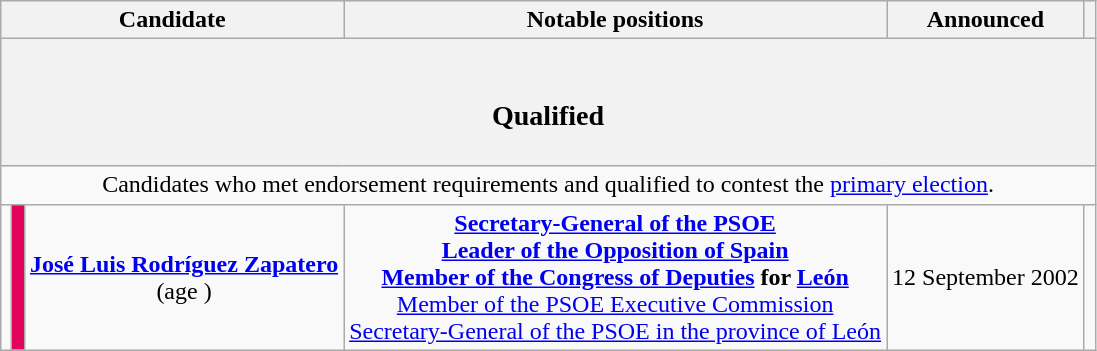<table class="wikitable" style="text-align:center;">
<tr>
<th colspan="3">Candidate</th>
<th>Notable positions</th>
<th>Announced</th>
<th></th>
</tr>
<tr>
<th colspan="6"><br><h3>Qualified</h3></th>
</tr>
<tr>
<td colspan="6">Candidates who met endorsement requirements and qualified to contest the <a href='#'>primary election</a>.</td>
</tr>
<tr>
<td></td>
<td width="1px" style="color:inherit;background:#E3035F"></td>
<td><strong><a href='#'>José Luis Rodríguez Zapatero</a></strong><br>(age )</td>
<td><strong><a href='#'>Secretary-General of the PSOE</a> <br><a href='#'>Leader of the Opposition of Spain</a> <br><a href='#'>Member of the Congress of Deputies</a> for <a href='#'>León</a> </strong><br><a href='#'>Member of the PSOE Executive Commission</a> <br><a href='#'>Secretary-General of the PSOE in the province of León</a> </td>
<td>12 September 2002</td>
<td><br><br></td>
</tr>
</table>
